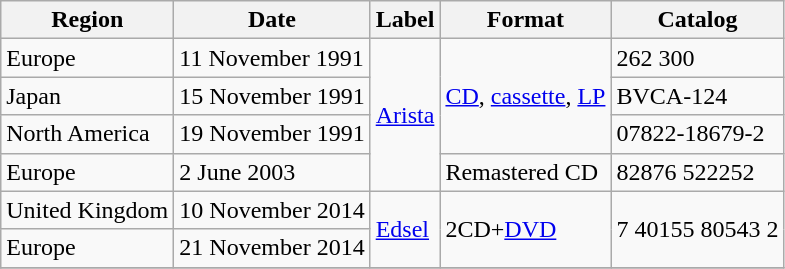<table class="wikitable">
<tr>
<th>Region</th>
<th>Date</th>
<th>Label</th>
<th>Format</th>
<th>Catalog</th>
</tr>
<tr>
<td>Europe</td>
<td>11 November 1991</td>
<td rowspan="4"><a href='#'>Arista</a></td>
<td rowspan="3"><a href='#'>CD</a>, <a href='#'>cassette</a>, <a href='#'>LP</a></td>
<td>262 300</td>
</tr>
<tr>
<td>Japan</td>
<td>15 November 1991</td>
<td>BVCA-124</td>
</tr>
<tr>
<td>North America</td>
<td>19 November 1991</td>
<td>07822-18679-2</td>
</tr>
<tr>
<td>Europe</td>
<td>2 June 2003</td>
<td>Remastered CD</td>
<td>82876 522252</td>
</tr>
<tr>
<td>United Kingdom</td>
<td>10 November 2014</td>
<td rowspan="2"><a href='#'>Edsel</a></td>
<td rowspan="2">2CD+<a href='#'>DVD</a></td>
<td rowspan="2">7 40155 80543 2</td>
</tr>
<tr>
<td>Europe</td>
<td>21 November 2014</td>
</tr>
<tr>
</tr>
</table>
